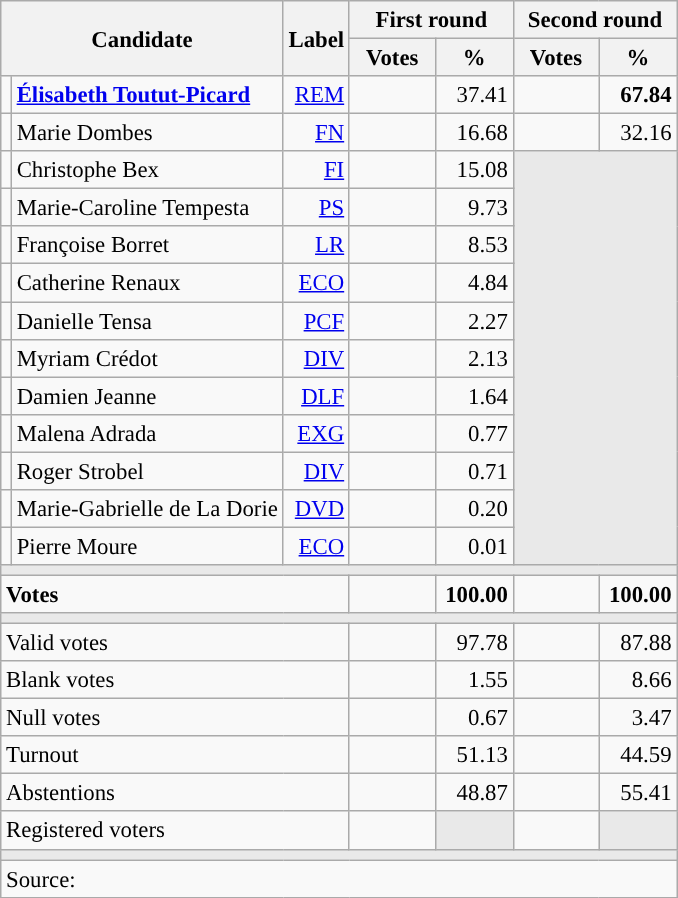<table class="wikitable" style="text-align:right;font-size:95%;">
<tr>
<th rowspan="2" colspan="2">Candidate</th>
<th rowspan="2">Label</th>
<th colspan="2">First round</th>
<th colspan="2">Second round</th>
</tr>
<tr>
<th style="width:50px;">Votes</th>
<th style="width:45px;">%</th>
<th style="width:50px;">Votes</th>
<th style="width:45px;">%</th>
</tr>
<tr>
<td style="color:inherit;background:"></td>
<td style="text-align:left;"><strong><a href='#'>Élisabeth Toutut-Picard</a></strong></td>
<td><a href='#'>REM</a></td>
<td></td>
<td>37.41</td>
<td><strong></strong></td>
<td><strong>67.84</strong></td>
</tr>
<tr>
<td style="color:inherit;background:"></td>
<td style="text-align:left;">Marie Dombes</td>
<td><a href='#'>FN</a></td>
<td></td>
<td>16.68</td>
<td></td>
<td>32.16</td>
</tr>
<tr>
<td style="color:inherit;background:"></td>
<td style="text-align:left;">Christophe Bex</td>
<td><a href='#'>FI</a></td>
<td></td>
<td>15.08</td>
<td colspan="2" rowspan="11" style="background:#E9E9E9;"></td>
</tr>
<tr>
<td style="color:inherit;background:"></td>
<td style="text-align:left;">Marie-Caroline Tempesta</td>
<td><a href='#'>PS</a></td>
<td></td>
<td>9.73</td>
</tr>
<tr>
<td style="color:inherit;background:"></td>
<td style="text-align:left;">Françoise Borret</td>
<td><a href='#'>LR</a></td>
<td></td>
<td>8.53</td>
</tr>
<tr>
<td style="color:inherit;background:"></td>
<td style="text-align:left;">Catherine Renaux</td>
<td><a href='#'>ECO</a></td>
<td></td>
<td>4.84</td>
</tr>
<tr>
<td style="color:inherit;background:"></td>
<td style="text-align:left;">Danielle Tensa</td>
<td><a href='#'>PCF</a></td>
<td></td>
<td>2.27</td>
</tr>
<tr>
<td style="color:inherit;background:"></td>
<td style="text-align:left;">Myriam Crédot</td>
<td><a href='#'>DIV</a></td>
<td></td>
<td>2.13</td>
</tr>
<tr>
<td style="color:inherit;background:"></td>
<td style="text-align:left;">Damien Jeanne</td>
<td><a href='#'>DLF</a></td>
<td></td>
<td>1.64</td>
</tr>
<tr>
<td style="color:inherit;background:"></td>
<td style="text-align:left;">Malena Adrada</td>
<td><a href='#'>EXG</a></td>
<td></td>
<td>0.77</td>
</tr>
<tr>
<td style="color:inherit;background:"></td>
<td style="text-align:left;">Roger Strobel</td>
<td><a href='#'>DIV</a></td>
<td></td>
<td>0.71</td>
</tr>
<tr>
<td style="color:inherit;background:"></td>
<td style="text-align:left;">Marie-Gabrielle de La Dorie</td>
<td><a href='#'>DVD</a></td>
<td></td>
<td>0.20</td>
</tr>
<tr>
<td style="color:inherit;background:"></td>
<td style="text-align:left;">Pierre Moure</td>
<td><a href='#'>ECO</a></td>
<td></td>
<td>0.01</td>
</tr>
<tr>
<td colspan="7" style="background:#E9E9E9;"></td>
</tr>
<tr style="font-weight:bold;">
<td colspan="3" style="text-align:left;">Votes</td>
<td></td>
<td>100.00</td>
<td></td>
<td>100.00</td>
</tr>
<tr>
<td colspan="7" style="background:#E9E9E9;"></td>
</tr>
<tr>
<td colspan="3" style="text-align:left;">Valid votes</td>
<td></td>
<td>97.78</td>
<td></td>
<td>87.88</td>
</tr>
<tr>
<td colspan="3" style="text-align:left;">Blank votes</td>
<td></td>
<td>1.55</td>
<td></td>
<td>8.66</td>
</tr>
<tr>
<td colspan="3" style="text-align:left;">Null votes</td>
<td></td>
<td>0.67</td>
<td></td>
<td>3.47</td>
</tr>
<tr>
<td colspan="3" style="text-align:left;">Turnout</td>
<td></td>
<td>51.13</td>
<td></td>
<td>44.59</td>
</tr>
<tr>
<td colspan="3" style="text-align:left;">Abstentions</td>
<td></td>
<td>48.87</td>
<td></td>
<td>55.41</td>
</tr>
<tr>
<td colspan="3" style="text-align:left;">Registered voters</td>
<td></td>
<td style="color:inherit;background:#E9E9E9;"></td>
<td></td>
<td style="color:inherit;background:#E9E9E9;"></td>
</tr>
<tr>
<td colspan="7" style="background:#E9E9E9;"></td>
</tr>
<tr>
<td colspan="7" style="text-align:left;">Source: </td>
</tr>
</table>
